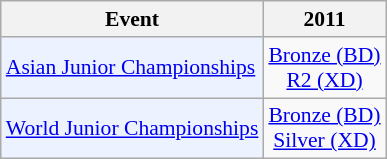<table style='font-size: 90%; text-align:center;' class='wikitable'>
<tr>
<th>Event</th>
<th>2011</th>
</tr>
<tr>
<td bgcolor="#ECF2FF"; align="left"><a href='#'>Asian Junior Championships</a></td>
<td> <a href='#'>Bronze (BD)</a><br><a href='#'>R2 (XD)</a></td>
</tr>
<tr>
<td bgcolor="#ECF2FF"; align="left"><a href='#'>World Junior Championships</a></td>
<td> <a href='#'>Bronze (BD)</a><br> <a href='#'>Silver (XD)</a></td>
</tr>
</table>
